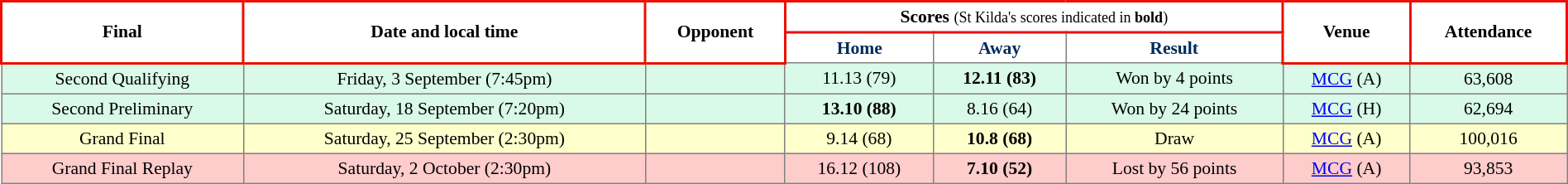<table border="1" cellpadding="3" cellspacing="0" style="border-collapse:collapse; font-size:90%; text-align:center; width:100%;">
<tr>
<td rowspan="2" style="border: solid #ED0F05 2px;"><strong>Final</strong></td>
<td rowspan="2" style="border: solid #ED0F05 2px;"><strong>Date and local time</strong></td>
<td rowspan="2" style="border: solid #ED0F05 2px;"><strong>Opponent</strong></td>
<td colspan="3" style="border: solid #ED0F05 2px;"><strong>Scores</strong> <small>(St Kilda's scores indicated in <strong>bold</strong>)</small></td>
<td rowspan="2" style="border: solid #ED0F05 2px;"><strong>Venue</strong></td>
<td rowspan="2" style="border: solid #ED0F05 2px;"><strong>Attendance</strong></td>
</tr>
<tr>
<th style="color:#002B5C">Home</th>
<th style="color:#002B5C">Away</th>
<th style="color:#002B5C">Result</th>
</tr>
<tr style="background:#d9f9e9;">
<td>Second Qualifying</td>
<td>Friday, 3 September (7:45pm)</td>
<td></td>
<td>11.13 (79)</td>
<td><strong>12.11 (83)</strong></td>
<td>Won by 4 points</td>
<td><a href='#'>MCG</a> (A)</td>
<td>63,608</td>
</tr>
<tr style="background:#d9f9e9;">
<td>Second Preliminary</td>
<td>Saturday, 18 September (7:20pm)</td>
<td></td>
<td><strong>13.10 (88)</strong></td>
<td>8.16 (64)</td>
<td>Won by 24 points</td>
<td><a href='#'>MCG</a> (H)</td>
<td>62,694</td>
</tr>
<tr style="background:#ffc;">
<td>Grand Final</td>
<td>Saturday, 25 September (2:30pm)</td>
<td></td>
<td>9.14 (68)</td>
<td><strong>10.8 (68)</strong></td>
<td>Draw</td>
<td><a href='#'>MCG</a> (A)</td>
<td>100,016</td>
</tr>
<tr style="background:#fcc;">
<td>Grand Final Replay</td>
<td>Saturday, 2 October (2:30pm)</td>
<td></td>
<td>16.12 (108)</td>
<td><strong>7.10 (52)</strong></td>
<td>Lost by 56 points</td>
<td><a href='#'>MCG</a> (A)</td>
<td>93,853</td>
</tr>
</table>
